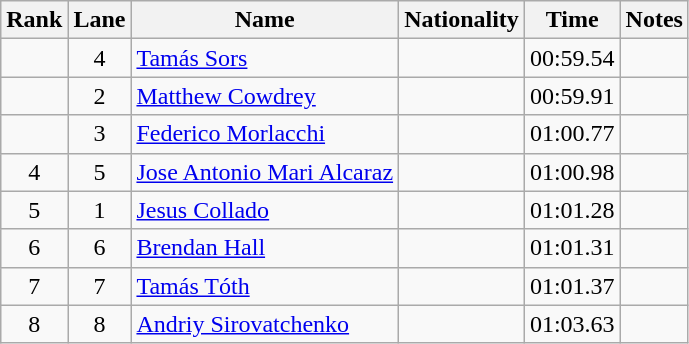<table class="wikitable">
<tr>
<th>Rank</th>
<th>Lane</th>
<th>Name</th>
<th>Nationality</th>
<th>Time</th>
<th>Notes</th>
</tr>
<tr>
<td align=center></td>
<td align=center>4</td>
<td><a href='#'>Tamás Sors</a></td>
<td></td>
<td align=center>00:59.54</td>
<td></td>
</tr>
<tr>
<td align=center></td>
<td align=center>2</td>
<td><a href='#'>Matthew Cowdrey</a></td>
<td></td>
<td align=center>00:59.91</td>
<td></td>
</tr>
<tr>
<td align=center></td>
<td align=center>3</td>
<td><a href='#'>Federico Morlacchi</a></td>
<td></td>
<td align=center>01:00.77</td>
<td></td>
</tr>
<tr>
<td align=center>4</td>
<td align=center>5</td>
<td><a href='#'>Jose Antonio Mari Alcaraz</a></td>
<td></td>
<td align=center>01:00.98</td>
<td></td>
</tr>
<tr>
<td align=center>5</td>
<td align=center>1</td>
<td><a href='#'>Jesus Collado</a></td>
<td></td>
<td align=center>01:01.28</td>
<td></td>
</tr>
<tr>
<td align=center>6</td>
<td align=center>6</td>
<td><a href='#'>Brendan Hall</a></td>
<td></td>
<td align=center>01:01.31</td>
<td></td>
</tr>
<tr>
<td align=center>7</td>
<td align=center>7</td>
<td><a href='#'>Tamás Tóth</a></td>
<td></td>
<td align=center>01:01.37</td>
<td></td>
</tr>
<tr>
<td align=center>8</td>
<td align=center>8</td>
<td><a href='#'>Andriy Sirovatchenko</a></td>
<td></td>
<td align=center>01:03.63</td>
<td></td>
</tr>
</table>
